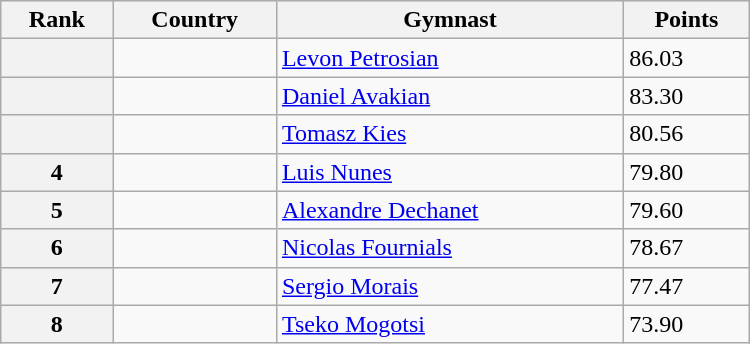<table class="wikitable" width=500>
<tr bgcolor="#efefef">
<th>Rank</th>
<th>Country</th>
<th>Gymnast</th>
<th>Points</th>
</tr>
<tr>
<th></th>
<td></td>
<td><a href='#'>Levon Petrosian</a></td>
<td>86.03</td>
</tr>
<tr>
<th></th>
<td></td>
<td><a href='#'>Daniel Avakian</a></td>
<td>83.30</td>
</tr>
<tr>
<th></th>
<td></td>
<td><a href='#'>Tomasz Kies</a></td>
<td>80.56</td>
</tr>
<tr>
<th>4</th>
<td></td>
<td><a href='#'>Luis Nunes</a></td>
<td>79.80</td>
</tr>
<tr>
<th>5</th>
<td></td>
<td><a href='#'>Alexandre Dechanet</a></td>
<td>79.60</td>
</tr>
<tr>
<th>6</th>
<td></td>
<td><a href='#'>Nicolas Fournials</a></td>
<td>78.67</td>
</tr>
<tr>
<th>7</th>
<td></td>
<td><a href='#'>Sergio Morais</a></td>
<td>77.47</td>
</tr>
<tr>
<th>8</th>
<td></td>
<td><a href='#'>Tseko Mogotsi</a></td>
<td>73.90</td>
</tr>
</table>
